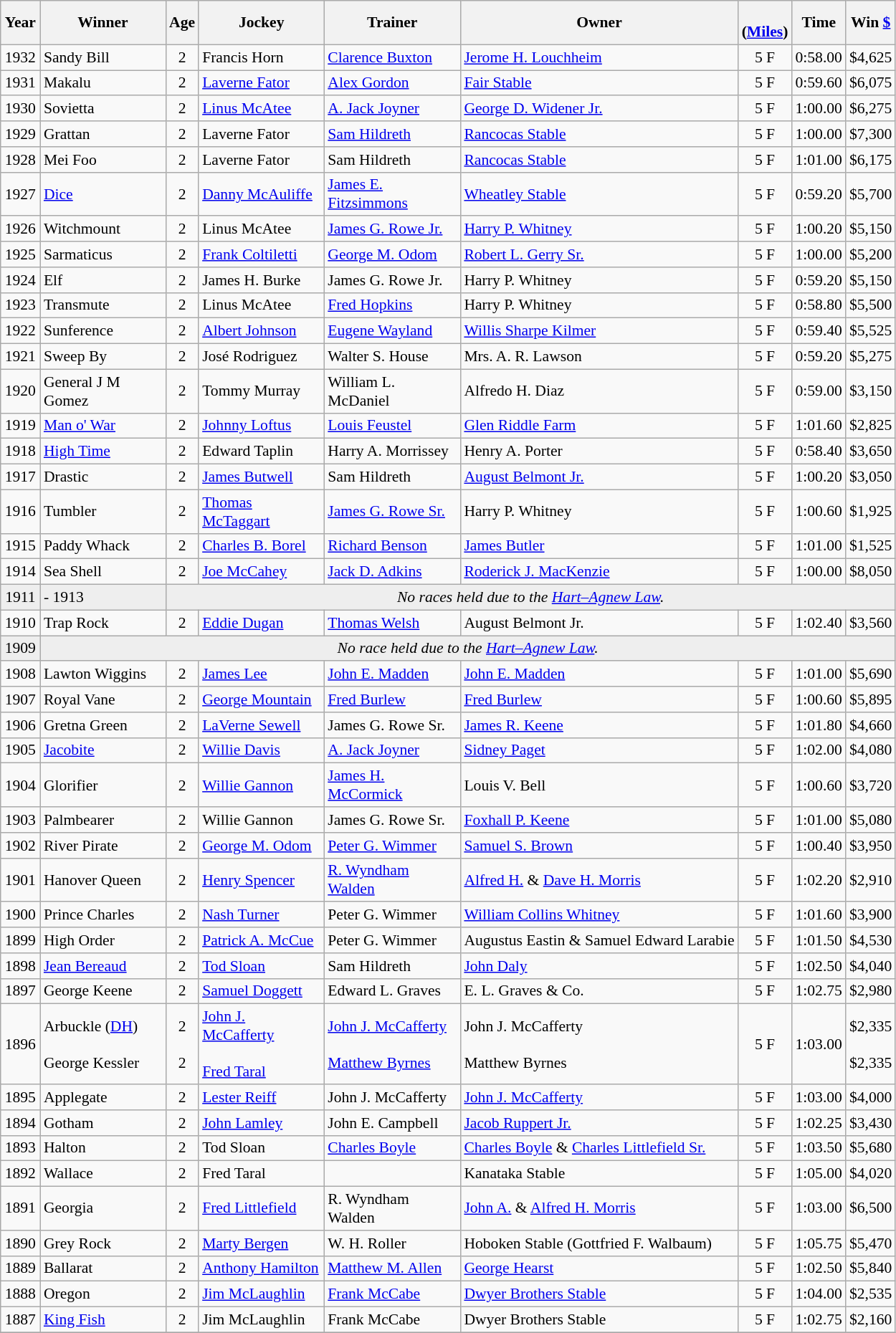<table class="wikitable sortable" style="font-size:90%">
<tr>
<th style="width:30px">Year</th>
<th style="width:110px">Winner</th>
<th style="width:20px">Age</th>
<th style="width:110px">Jockey</th>
<th style="width:120px">Trainer</th>
<th>Owner<br></th>
<th style="width:25px"><br> <span>(<a href='#'>Miles</a>)</span></th>
<th style="width:25px">Time</th>
<th style="width:20px">Win <a href='#'>$</a></th>
</tr>
<tr>
<td align=center>1932</td>
<td>Sandy Bill</td>
<td align=center>2</td>
<td>Francis Horn</td>
<td><a href='#'>Clarence Buxton</a></td>
<td><a href='#'>Jerome H. Louchheim</a></td>
<td align=center>5 F</td>
<td>0:58.00</td>
<td>$4,625</td>
</tr>
<tr>
<td align=center>1931</td>
<td>Makalu</td>
<td align=center>2</td>
<td><a href='#'>Laverne Fator</a></td>
<td><a href='#'>Alex Gordon</a></td>
<td><a href='#'>Fair Stable</a></td>
<td align=center>5 F</td>
<td>0:59.60</td>
<td>$6,075</td>
</tr>
<tr>
<td align=center>1930</td>
<td>Sovietta</td>
<td align=center>2</td>
<td><a href='#'>Linus McAtee</a></td>
<td><a href='#'>A. Jack Joyner</a></td>
<td><a href='#'>George D. Widener Jr.</a></td>
<td align=center>5 F</td>
<td>1:00.00</td>
<td>$6,275</td>
</tr>
<tr>
<td align=center>1929</td>
<td>Grattan</td>
<td align=center>2</td>
<td>Laverne Fator</td>
<td><a href='#'>Sam Hildreth</a></td>
<td><a href='#'>Rancocas Stable</a></td>
<td align=center>5 F</td>
<td>1:00.00</td>
<td>$7,300</td>
</tr>
<tr>
<td align=center>1928</td>
<td>Mei Foo</td>
<td align=center>2</td>
<td>Laverne Fator</td>
<td>Sam Hildreth</td>
<td><a href='#'>Rancocas Stable</a></td>
<td align=center>5 F</td>
<td>1:01.00</td>
<td>$6,175</td>
</tr>
<tr>
<td align=center>1927</td>
<td><a href='#'>Dice</a></td>
<td align=center>2</td>
<td><a href='#'>Danny McAuliffe</a></td>
<td><a href='#'>James E. Fitzsimmons</a></td>
<td><a href='#'>Wheatley Stable</a></td>
<td align=center>5 F</td>
<td>0:59.20</td>
<td>$5,700</td>
</tr>
<tr>
<td align=center>1926</td>
<td>Witchmount</td>
<td align=center>2</td>
<td>Linus McAtee</td>
<td><a href='#'>James G. Rowe Jr.</a></td>
<td><a href='#'>Harry P. Whitney</a></td>
<td align=center>5 F</td>
<td>1:00.20</td>
<td>$5,150</td>
</tr>
<tr>
<td align=center>1925</td>
<td>Sarmaticus</td>
<td align=center>2</td>
<td><a href='#'>Frank Coltiletti</a></td>
<td><a href='#'>George M. Odom</a></td>
<td><a href='#'>Robert L. Gerry Sr.</a></td>
<td align=center>5 F</td>
<td>1:00.00</td>
<td>$5,200</td>
</tr>
<tr>
<td align=center>1924</td>
<td>Elf</td>
<td align=center>2</td>
<td>James H. Burke</td>
<td>James G. Rowe Jr.</td>
<td>Harry P. Whitney</td>
<td align=center>5 F</td>
<td>0:59.20</td>
<td>$5,150</td>
</tr>
<tr>
<td align=center>1923</td>
<td>Transmute</td>
<td align=center>2</td>
<td>Linus McAtee</td>
<td><a href='#'>Fred Hopkins</a></td>
<td>Harry P. Whitney</td>
<td align=center>5 F</td>
<td>0:58.80</td>
<td>$5,500</td>
</tr>
<tr>
<td align=center>1922</td>
<td>Sunference</td>
<td align=center>2</td>
<td><a href='#'>Albert Johnson</a></td>
<td><a href='#'>Eugene Wayland</a></td>
<td><a href='#'>Willis Sharpe Kilmer</a></td>
<td align=center>5 F</td>
<td>0:59.40</td>
<td>$5,525</td>
</tr>
<tr>
<td align=center>1921</td>
<td>Sweep By</td>
<td align=center>2</td>
<td>José Rodriguez</td>
<td>Walter S. House</td>
<td>Mrs. A. R. Lawson</td>
<td align=center>5 F</td>
<td>0:59.20</td>
<td>$5,275</td>
</tr>
<tr>
<td align=center>1920</td>
<td>General J M Gomez</td>
<td align=center>2</td>
<td>Tommy Murray</td>
<td>William L. McDaniel</td>
<td>Alfredo H. Diaz</td>
<td align=center>5 F</td>
<td>0:59.00</td>
<td>$3,150</td>
</tr>
<tr>
<td align=center>1919</td>
<td><a href='#'>Man o' War</a></td>
<td align=center>2</td>
<td><a href='#'>Johnny Loftus</a></td>
<td><a href='#'>Louis Feustel</a></td>
<td><a href='#'>Glen Riddle Farm</a></td>
<td align=center>5 F</td>
<td>1:01.60</td>
<td>$2,825</td>
</tr>
<tr>
<td align=center>1918</td>
<td><a href='#'>High Time</a></td>
<td align=center>2</td>
<td>Edward Taplin</td>
<td>Harry A. Morrissey</td>
<td>Henry A. Porter</td>
<td align=center>5 F</td>
<td>0:58.40</td>
<td>$3,650</td>
</tr>
<tr>
<td align=center>1917</td>
<td>Drastic</td>
<td align=center>2</td>
<td><a href='#'>James Butwell</a></td>
<td>Sam Hildreth</td>
<td><a href='#'>August Belmont Jr.</a></td>
<td align=center>5 F</td>
<td>1:00.20</td>
<td>$3,050</td>
</tr>
<tr>
<td align=center>1916</td>
<td>Tumbler</td>
<td align=center>2</td>
<td><a href='#'>Thomas McTaggart</a></td>
<td><a href='#'>James G. Rowe Sr.</a></td>
<td>Harry P. Whitney</td>
<td align=center>5 F</td>
<td>1:00.60</td>
<td>$1,925</td>
</tr>
<tr>
<td align=center>1915</td>
<td>Paddy Whack</td>
<td align=center>2</td>
<td><a href='#'>Charles B. Borel</a></td>
<td><a href='#'>Richard Benson</a></td>
<td><a href='#'>James Butler</a></td>
<td align=center>5 F</td>
<td>1:01.00</td>
<td>$1,525</td>
</tr>
<tr>
<td align=center>1914</td>
<td>Sea Shell</td>
<td align=center>2</td>
<td><a href='#'>Joe McCahey</a></td>
<td><a href='#'>Jack D. Adkins</a></td>
<td><a href='#'>Roderick J. MacKenzie</a></td>
<td align=center>5 F</td>
<td>1:00.00</td>
<td>$8,050</td>
</tr>
<tr bgcolor="#eeeeee">
<td align=center>1911</td>
<td>- 1913</td>
<td align=center  colspan=8><em>No races held due to the <a href='#'>Hart–Agnew Law</a>.</em></td>
</tr>
<tr>
<td align=center>1910</td>
<td>Trap Rock</td>
<td align=center>2</td>
<td><a href='#'>Eddie Dugan</a></td>
<td><a href='#'>Thomas Welsh</a></td>
<td>August Belmont Jr.</td>
<td align=center>5 F</td>
<td>1:02.40</td>
<td>$3,560</td>
</tr>
<tr bgcolor="#eeeeee">
<td align=center>1909</td>
<td align=center  colspan=8><em>No race held due to the <a href='#'>Hart–Agnew Law</a>.</em></td>
</tr>
<tr>
<td align=center>1908</td>
<td>Lawton Wiggins</td>
<td align=center>2</td>
<td><a href='#'>James Lee</a></td>
<td><a href='#'>John E. Madden</a></td>
<td><a href='#'>John E. Madden</a></td>
<td align=center>5 F</td>
<td>1:01.00</td>
<td>$5,690</td>
</tr>
<tr>
<td align=center>1907</td>
<td>Royal Vane</td>
<td align=center>2</td>
<td><a href='#'>George Mountain</a></td>
<td><a href='#'>Fred Burlew</a></td>
<td><a href='#'>Fred Burlew</a></td>
<td align=center>5 F</td>
<td>1:00.60</td>
<td>$5,895</td>
</tr>
<tr>
<td align=center>1906</td>
<td>Gretna Green</td>
<td align=center>2</td>
<td><a href='#'>LaVerne Sewell</a></td>
<td>James G. Rowe Sr.</td>
<td><a href='#'>James R. Keene</a></td>
<td align=center>5 F</td>
<td>1:01.80</td>
<td>$4,660</td>
</tr>
<tr>
<td align=center>1905</td>
<td><a href='#'>Jacobite</a></td>
<td align=center>2</td>
<td><a href='#'>Willie Davis</a></td>
<td><a href='#'>A. Jack Joyner</a></td>
<td><a href='#'>Sidney Paget</a></td>
<td align=center>5 F</td>
<td>1:02.00</td>
<td>$4,080</td>
</tr>
<tr>
<td align=center>1904</td>
<td>Glorifier</td>
<td align=center>2</td>
<td><a href='#'>Willie Gannon</a></td>
<td><a href='#'>James H. McCormick</a></td>
<td>Louis V. Bell</td>
<td align=center>5 F</td>
<td>1:00.60</td>
<td>$3,720</td>
</tr>
<tr>
<td align=center>1903</td>
<td>Palmbearer</td>
<td align=center>2</td>
<td>Willie Gannon</td>
<td>James G. Rowe Sr.</td>
<td><a href='#'>Foxhall P. Keene</a></td>
<td align=center>5 F</td>
<td>1:01.00</td>
<td>$5,080</td>
</tr>
<tr>
<td align=center>1902</td>
<td>River Pirate</td>
<td align=center>2</td>
<td><a href='#'>George M. Odom</a></td>
<td><a href='#'>Peter G. Wimmer</a></td>
<td><a href='#'>Samuel S. Brown</a></td>
<td align=center>5 F</td>
<td>1:00.40</td>
<td>$3,950</td>
</tr>
<tr>
<td align=center>1901</td>
<td>Hanover Queen</td>
<td align=center>2</td>
<td><a href='#'>Henry Spencer</a></td>
<td><a href='#'>R. Wyndham Walden</a></td>
<td><a href='#'>Alfred H.</a> & <a href='#'>Dave H. Morris</a></td>
<td align=center>5 F</td>
<td>1:02.20</td>
<td>$2,910</td>
</tr>
<tr>
<td align=center>1900</td>
<td>Prince Charles</td>
<td align=center>2</td>
<td><a href='#'>Nash Turner</a></td>
<td>Peter G. Wimmer</td>
<td><a href='#'>William Collins Whitney</a></td>
<td align=center>5 F</td>
<td>1:01.60</td>
<td>$3,900</td>
</tr>
<tr>
<td align=center>1899</td>
<td>High Order</td>
<td align=center>2</td>
<td><a href='#'>Patrick A. McCue</a></td>
<td>Peter G. Wimmer</td>
<td>Augustus Eastin & Samuel Edward Larabie</td>
<td align=center>5 F</td>
<td>1:01.50</td>
<td>$4,530</td>
</tr>
<tr>
<td align=center>1898</td>
<td><a href='#'>Jean Bereaud</a></td>
<td align=center>2</td>
<td><a href='#'>Tod Sloan</a></td>
<td>Sam Hildreth</td>
<td><a href='#'>John Daly</a></td>
<td align=center>5 F</td>
<td>1:02.50</td>
<td>$4,040</td>
</tr>
<tr>
<td align=center>1897</td>
<td>George Keene</td>
<td align=center>2</td>
<td><a href='#'>Samuel Doggett</a></td>
<td>Edward L. Graves</td>
<td>E. L. Graves & Co.</td>
<td align=center>5 F</td>
<td>1:02.75</td>
<td>$2,980</td>
</tr>
<tr>
<td align=center>1896</td>
<td>Arbuckle (<a href='#'>DH</a>)<br><br>George Kessler</td>
<td align=center>2<br><br>2<br></td>
<td><a href='#'>John J. McCafferty</a><br><br><a href='#'>Fred Taral</a></td>
<td><a href='#'>John J. McCafferty</a><br><br><a href='#'>Matthew Byrnes</a></td>
<td>John J. McCafferty<br><br>Matthew Byrnes</td>
<td align=center>5 F</td>
<td>1:03.00</td>
<td>$2,335<br><br>$2,335</td>
</tr>
<tr>
<td align=center>1895</td>
<td>Applegate</td>
<td align=center>2</td>
<td><a href='#'>Lester Reiff</a></td>
<td>John J. McCafferty</td>
<td><a href='#'>John J. McCafferty</a></td>
<td align=center>5 F</td>
<td>1:03.00</td>
<td>$4,000</td>
</tr>
<tr>
<td align=center>1894</td>
<td>Gotham</td>
<td align=center>2</td>
<td><a href='#'>John Lamley</a></td>
<td>John E. Campbell</td>
<td><a href='#'>Jacob Ruppert Jr.</a></td>
<td align=center>5 F</td>
<td>1:02.25</td>
<td>$3,430</td>
</tr>
<tr>
<td align=center>1893</td>
<td>Halton</td>
<td align=center>2</td>
<td>Tod Sloan</td>
<td><a href='#'>Charles Boyle</a></td>
<td><a href='#'>Charles Boyle</a> & <a href='#'>Charles Littlefield Sr.</a></td>
<td align=center>5 F</td>
<td>1:03.50</td>
<td>$5,680</td>
</tr>
<tr>
<td align=center>1892</td>
<td>Wallace</td>
<td align=center>2</td>
<td>Fred Taral</td>
<td></td>
<td>Kanataka Stable</td>
<td align=center>5 F</td>
<td>1:05.00</td>
<td>$4,020</td>
</tr>
<tr>
<td align=center>1891</td>
<td>Georgia</td>
<td align=center>2</td>
<td><a href='#'>Fred Littlefield</a></td>
<td>R. Wyndham Walden</td>
<td><a href='#'>John A.</a> & <a href='#'>Alfred H. Morris</a></td>
<td align=center>5 F</td>
<td>1:03.00</td>
<td>$6,500</td>
</tr>
<tr>
<td align=center>1890</td>
<td>Grey Rock</td>
<td align=center>2</td>
<td><a href='#'>Marty Bergen</a></td>
<td>W. H. Roller</td>
<td>Hoboken Stable (Gottfried F. Walbaum)</td>
<td align=center>5 F</td>
<td>1:05.75</td>
<td>$5,470</td>
</tr>
<tr>
<td align=center>1889</td>
<td>Ballarat</td>
<td align=center>2</td>
<td><a href='#'>Anthony Hamilton</a></td>
<td><a href='#'>Matthew M. Allen</a></td>
<td><a href='#'>George Hearst</a></td>
<td align=center>5 F</td>
<td>1:02.50</td>
<td>$5,840</td>
</tr>
<tr>
<td align=center>1888</td>
<td>Oregon</td>
<td align=center>2</td>
<td><a href='#'>Jim McLaughlin</a></td>
<td><a href='#'>Frank McCabe</a></td>
<td><a href='#'>Dwyer Brothers Stable</a></td>
<td align=center>5 F</td>
<td>1:04.00</td>
<td>$2,535</td>
</tr>
<tr>
<td align=center>1887</td>
<td><a href='#'>King Fish</a></td>
<td align=center>2</td>
<td>Jim McLaughlin</td>
<td>Frank McCabe</td>
<td>Dwyer Brothers Stable</td>
<td align=center>5 F</td>
<td>1:02.75</td>
<td>$2,160</td>
</tr>
<tr>
</tr>
</table>
